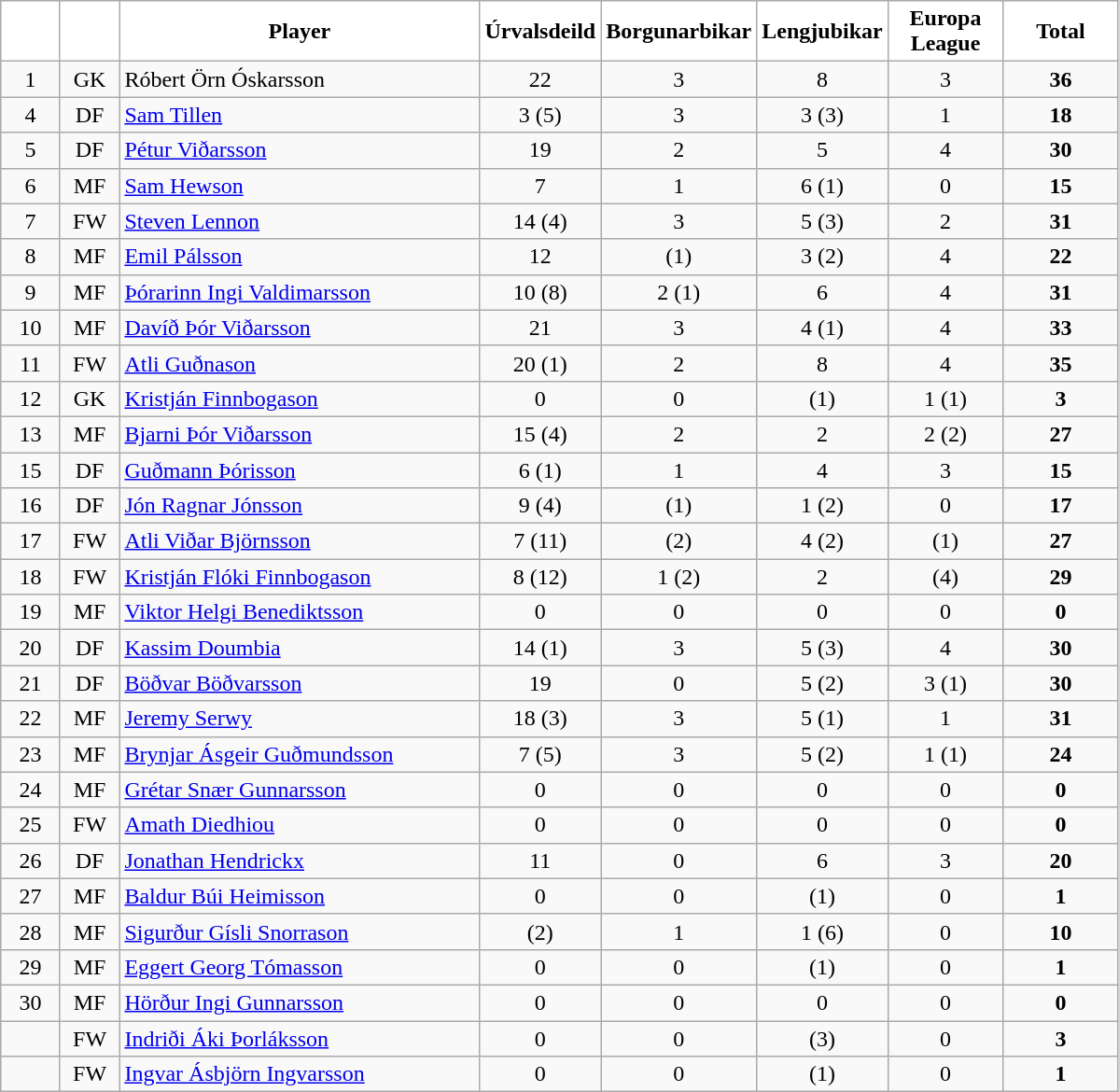<table class="wikitable" style="text-align:center;">
<tr>
<th style="background:#ffffff; color:black; width:35px;"></th>
<th style="background:#ffffff; color:black; width:35px;"></th>
<th style="background:#ffffff; color:black; width:250px;">Player</th>
<th style="background:#ffffff; color:black; width:75px;">Úrvalsdeild</th>
<th style="background:#ffffff; color:black; width:75px;">Borgunarbikar</th>
<th style="background:#ffffff; color:black; width:75px;">Lengjubikar</th>
<th style="background:#ffffff; color:black; width:75px;">Europa League</th>
<th style="background:#ffffff; color:black; width:75px;"><strong>Total</strong></th>
</tr>
<tr>
<td>1</td>
<td>GK</td>
<td align=left> Róbert Örn Óskarsson</td>
<td>22</td>
<td>3</td>
<td>8</td>
<td>3</td>
<td><strong>36</strong></td>
</tr>
<tr>
<td>4</td>
<td>DF</td>
<td align=left> <a href='#'>Sam Tillen</a></td>
<td>3 (5)</td>
<td>3</td>
<td>3 (3)</td>
<td>1</td>
<td><strong>18</strong></td>
</tr>
<tr>
<td>5</td>
<td>DF</td>
<td align=left> <a href='#'>Pétur Viðarsson</a></td>
<td>19</td>
<td>2</td>
<td>5</td>
<td>4</td>
<td><strong>30</strong></td>
</tr>
<tr>
<td>6</td>
<td>MF</td>
<td align=left> <a href='#'>Sam Hewson</a></td>
<td>7</td>
<td>1</td>
<td>6 (1)</td>
<td>0</td>
<td><strong>15</strong></td>
</tr>
<tr>
<td>7</td>
<td>FW</td>
<td align=left> <a href='#'>Steven Lennon</a></td>
<td>14 (4)</td>
<td>3</td>
<td>5 (3)</td>
<td>2</td>
<td><strong>31</strong></td>
</tr>
<tr>
<td>8</td>
<td>MF</td>
<td align=left> <a href='#'>Emil Pálsson</a></td>
<td>12</td>
<td>(1)</td>
<td>3 (2)</td>
<td>4</td>
<td><strong>22</strong></td>
</tr>
<tr>
<td>9</td>
<td>MF</td>
<td align=left> <a href='#'>Þórarinn Ingi Valdimarsson</a></td>
<td>10 (8)</td>
<td>2 (1)</td>
<td>6</td>
<td>4</td>
<td><strong>31</strong></td>
</tr>
<tr>
<td>10</td>
<td>MF</td>
<td align=left> <a href='#'>Davíð Þór Viðarsson</a></td>
<td>21</td>
<td>3</td>
<td>4 (1)</td>
<td>4</td>
<td><strong>33</strong></td>
</tr>
<tr>
<td>11</td>
<td>FW</td>
<td align=left> <a href='#'>Atli Guðnason</a></td>
<td>20 (1)</td>
<td>2</td>
<td>8</td>
<td>4</td>
<td><strong>35</strong></td>
</tr>
<tr>
<td>12</td>
<td>GK</td>
<td align=left> <a href='#'>Kristján Finnbogason</a></td>
<td>0</td>
<td>0</td>
<td>(1)</td>
<td>1 (1)</td>
<td><strong>3</strong></td>
</tr>
<tr>
<td>13</td>
<td>MF</td>
<td align=left> <a href='#'>Bjarni Þór Viðarsson</a></td>
<td>15 (4)</td>
<td>2</td>
<td>2</td>
<td>2 (2)</td>
<td><strong>27</strong></td>
</tr>
<tr>
<td>15</td>
<td>DF</td>
<td align=left> <a href='#'>Guðmann Þórisson</a></td>
<td>6 (1)</td>
<td>1</td>
<td>4</td>
<td>3</td>
<td><strong>15</strong></td>
</tr>
<tr>
<td>16</td>
<td>DF</td>
<td align=left> <a href='#'>Jón Ragnar Jónsson</a></td>
<td>9 (4)</td>
<td>(1)</td>
<td>1 (2)</td>
<td>0</td>
<td><strong>17</strong></td>
</tr>
<tr>
<td>17</td>
<td>FW</td>
<td align=left> <a href='#'>Atli Viðar Björnsson</a></td>
<td>7 (11)</td>
<td>(2)</td>
<td>4 (2)</td>
<td>(1)</td>
<td><strong>27</strong></td>
</tr>
<tr>
<td>18</td>
<td>FW</td>
<td align=left> <a href='#'>Kristján Flóki Finnbogason</a></td>
<td>8 (12)</td>
<td>1 (2)</td>
<td>2</td>
<td>(4)</td>
<td><strong>29</strong></td>
</tr>
<tr>
<td>19</td>
<td>MF</td>
<td align=left> <a href='#'>Viktor Helgi Benediktsson</a></td>
<td>0</td>
<td>0</td>
<td>0</td>
<td>0</td>
<td><strong>0</strong></td>
</tr>
<tr>
<td>20</td>
<td>DF</td>
<td align=left> <a href='#'>Kassim Doumbia</a></td>
<td>14 (1)</td>
<td>3</td>
<td>5 (3)</td>
<td>4</td>
<td><strong>30</strong></td>
</tr>
<tr>
<td>21</td>
<td>DF</td>
<td align=left> <a href='#'>Böðvar Böðvarsson</a></td>
<td>19</td>
<td>0</td>
<td>5 (2)</td>
<td>3 (1)</td>
<td><strong>30</strong></td>
</tr>
<tr>
<td>22</td>
<td>MF</td>
<td align=left> <a href='#'>Jeremy Serwy</a></td>
<td>18 (3)</td>
<td>3</td>
<td>5 (1)</td>
<td>1</td>
<td><strong>31</strong></td>
</tr>
<tr>
<td>23</td>
<td>MF</td>
<td align=left> <a href='#'>Brynjar Ásgeir Guðmundsson</a></td>
<td>7 (5)</td>
<td>3</td>
<td>5 (2)</td>
<td>1 (1)</td>
<td><strong>24</strong></td>
</tr>
<tr>
<td>24</td>
<td>MF</td>
<td align=left> <a href='#'>Grétar Snær Gunnarsson</a></td>
<td>0</td>
<td>0</td>
<td>0</td>
<td>0</td>
<td><strong>0</strong></td>
</tr>
<tr>
<td>25</td>
<td>FW</td>
<td align=left> <a href='#'>Amath Diedhiou</a></td>
<td>0</td>
<td>0</td>
<td>0</td>
<td>0</td>
<td><strong>0</strong></td>
</tr>
<tr>
<td>26</td>
<td>DF</td>
<td align=left> <a href='#'>Jonathan Hendrickx</a></td>
<td>11</td>
<td>0</td>
<td>6</td>
<td>3</td>
<td><strong>20</strong></td>
</tr>
<tr>
<td>27</td>
<td>MF</td>
<td align=left> <a href='#'>Baldur Búi Heimisson</a></td>
<td>0</td>
<td>0</td>
<td>(1)</td>
<td>0</td>
<td><strong>1</strong></td>
</tr>
<tr>
<td>28</td>
<td>MF</td>
<td align=left> <a href='#'>Sigurður Gísli Snorrason</a></td>
<td>(2)</td>
<td>1</td>
<td>1 (6)</td>
<td>0</td>
<td><strong>10</strong></td>
</tr>
<tr>
<td>29</td>
<td>MF</td>
<td align=left> <a href='#'>Eggert Georg Tómasson</a></td>
<td>0</td>
<td>0</td>
<td>(1)</td>
<td>0</td>
<td><strong>1</strong></td>
</tr>
<tr>
<td>30</td>
<td>MF</td>
<td align=left> <a href='#'>Hörður Ingi Gunnarsson</a></td>
<td>0</td>
<td>0</td>
<td>0</td>
<td>0</td>
<td><strong>0</strong></td>
</tr>
<tr>
<td></td>
<td>FW</td>
<td align=left> <a href='#'>Indriði Áki Þorláksson</a></td>
<td>0</td>
<td>0</td>
<td>(3)</td>
<td>0</td>
<td><strong>3</strong></td>
</tr>
<tr>
<td></td>
<td>FW</td>
<td align=left> <a href='#'>Ingvar Ásbjörn Ingvarsson</a></td>
<td>0</td>
<td>0</td>
<td>(1)</td>
<td>0</td>
<td><strong>1</strong></td>
</tr>
</table>
